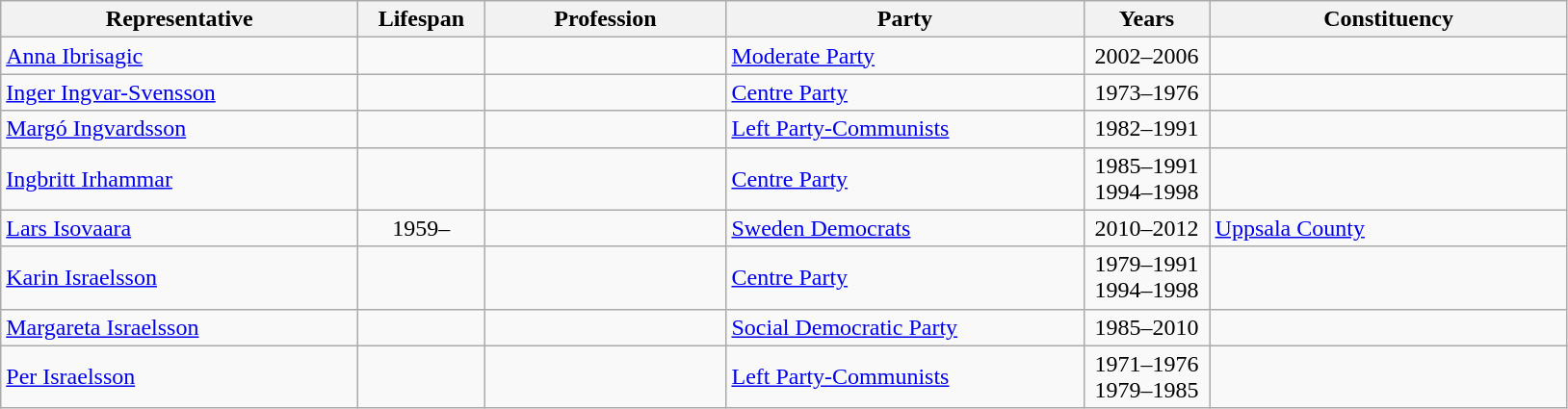<table class="wikitable">
<tr>
<th style="width:15em">Representative</th>
<th style="width:5em">Lifespan</th>
<th style="width:10em">Profession</th>
<th style="width:15em">Party</th>
<th style="width:5em">Years</th>
<th style="width:15em">Constituency</th>
</tr>
<tr>
<td><a href='#'>Anna Ibrisagic</a></td>
<td align=center></td>
<td></td>
<td> <a href='#'>Moderate Party</a></td>
<td align=center>2002–2006</td>
<td></td>
</tr>
<tr>
<td><a href='#'>Inger Ingvar-Svensson</a></td>
<td align=center></td>
<td></td>
<td> <a href='#'>Centre Party</a></td>
<td align=center>1973–1976</td>
<td></td>
</tr>
<tr>
<td><a href='#'>Margó Ingvardsson</a></td>
<td align=center></td>
<td></td>
<td> <a href='#'>Left Party-Communists</a></td>
<td align=center>1982–1991</td>
<td></td>
</tr>
<tr>
<td><a href='#'>Ingbritt Irhammar</a></td>
<td align=center></td>
<td></td>
<td> <a href='#'>Centre Party</a></td>
<td align=center>1985–1991<br>1994–1998</td>
<td></td>
</tr>
<tr>
<td><a href='#'>Lars Isovaara</a></td>
<td align=center>1959–</td>
<td></td>
<td> <a href='#'>Sweden Democrats</a></td>
<td align=center>2010–2012</td>
<td><a href='#'>Uppsala County</a></td>
</tr>
<tr>
<td><a href='#'>Karin Israelsson</a></td>
<td align=center></td>
<td></td>
<td> <a href='#'>Centre Party</a></td>
<td align=center>1979–1991<br>1994–1998</td>
<td></td>
</tr>
<tr>
<td><a href='#'>Margareta Israelsson</a></td>
<td align=center></td>
<td></td>
<td> <a href='#'>Social Democratic Party</a></td>
<td align=center>1985–2010</td>
<td></td>
</tr>
<tr>
<td><a href='#'>Per Israelsson</a></td>
<td align=center></td>
<td></td>
<td> <a href='#'>Left Party-Communists</a></td>
<td align=center>1971–1976<br>1979–1985</td>
<td></td>
</tr>
</table>
